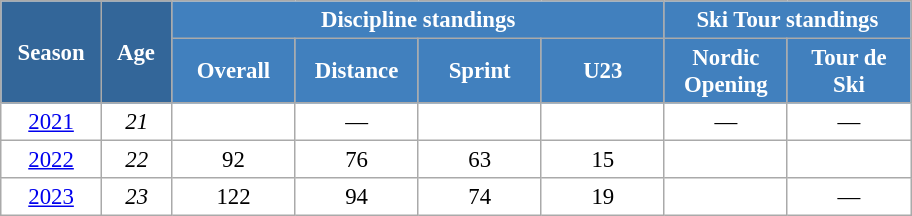<table class="wikitable" style="font-size:95%; text-align:center; border:grey solid 1px; border-collapse:collapse; background:#ffffff;">
<tr>
<th style="background-color:#369; color:white; width:60px;" rowspan="2"> Season </th>
<th style="background-color:#369; color:white; width:40px;" rowspan="2"> Age </th>
<th style="background-color:#4180be; color:white;" colspan="4">Discipline standings</th>
<th style="background-color:#4180be; color:white;" colspan="2">Ski Tour standings</th>
</tr>
<tr>
<th style="background-color:#4180be; color:white; width:75px;">Overall</th>
<th style="background-color:#4180be; color:white; width:75px;">Distance</th>
<th style="background-color:#4180be; color:white; width:75px;">Sprint</th>
<th style="background-color:#4180be; color:white; width:75px;">U23</th>
<th style="background-color:#4180be; color:white; width:75px;">Nordic<br>Opening</th>
<th style="background-color:#4180be; color:white; width:75px;">Tour de<br>Ski</th>
</tr>
<tr>
<td><a href='#'>2021</a></td>
<td><em>21</em></td>
<td></td>
<td>—</td>
<td></td>
<td></td>
<td>—</td>
<td>—</td>
</tr>
<tr>
<td><a href='#'>2022</a></td>
<td><em>22</em></td>
<td>92</td>
<td>76</td>
<td>63</td>
<td>15</td>
<td></td>
<td></td>
</tr>
<tr>
<td><a href='#'>2023</a></td>
<td><em>23</em></td>
<td>122</td>
<td>94</td>
<td>74</td>
<td>19</td>
<td></td>
<td>—</td>
</tr>
</table>
